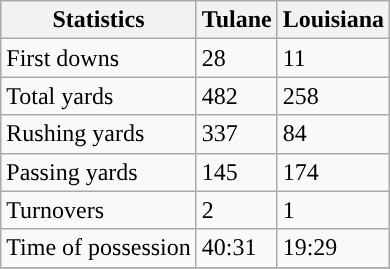<table class="wikitable">
<tr>
<th>Statistics</th>
<th>Tulane</th>
<th>Louisiana</th>
</tr>
<tr>
<td>First downs</td>
<td>28</td>
<td>11</td>
</tr>
<tr>
<td>Total yards</td>
<td>482</td>
<td>258</td>
</tr>
<tr>
<td>Rushing yards</td>
<td>337</td>
<td>84</td>
</tr>
<tr>
<td>Passing yards</td>
<td>145</td>
<td>174</td>
</tr>
<tr>
<td>Turnovers</td>
<td>2</td>
<td>1</td>
</tr>
<tr>
<td>Time of possession</td>
<td>40:31</td>
<td>19:29</td>
</tr>
<tr>
</tr>
</table>
